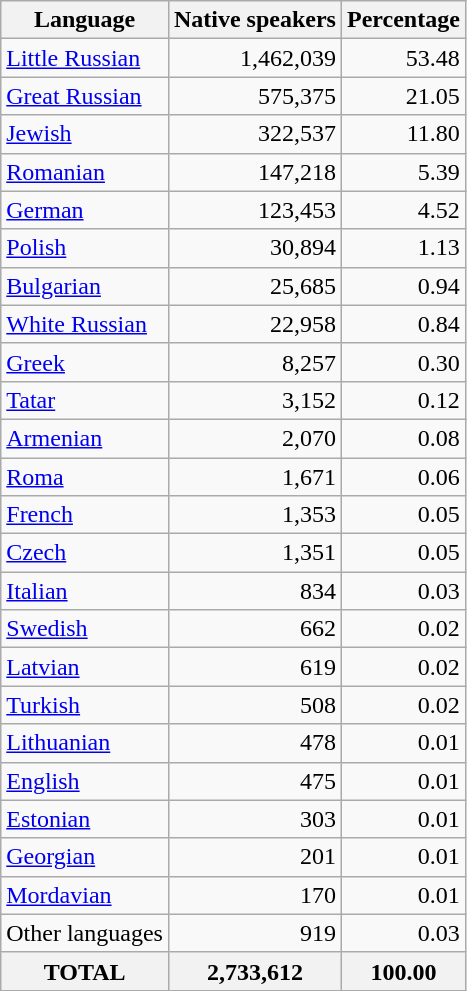<table class="wikitable sortable">
<tr>
<th>Language</th>
<th>Native speakers</th>
<th>Percentage</th>
</tr>
<tr>
<td><a href='#'>Little Russian</a></td>
<td align="right">1,462,039</td>
<td align="right">53.48</td>
</tr>
<tr>
<td><a href='#'>Great Russian</a></td>
<td align="right">575,375</td>
<td align="right">21.05</td>
</tr>
<tr>
<td><a href='#'>Jewish</a></td>
<td align="right">322,537</td>
<td align="right">11.80</td>
</tr>
<tr>
<td><a href='#'>Romanian</a></td>
<td align="right">147,218</td>
<td align="right">5.39</td>
</tr>
<tr>
<td><a href='#'>German</a></td>
<td align="right">123,453</td>
<td align="right">4.52</td>
</tr>
<tr>
<td><a href='#'>Polish</a></td>
<td align="right">30,894</td>
<td align="right">1.13</td>
</tr>
<tr>
<td><a href='#'>Bulgarian</a></td>
<td align="right">25,685</td>
<td align="right">0.94</td>
</tr>
<tr>
<td><a href='#'>White Russian</a></td>
<td align="right">22,958</td>
<td align="right">0.84</td>
</tr>
<tr>
<td><a href='#'>Greek</a></td>
<td align="right">8,257</td>
<td align="right">0.30</td>
</tr>
<tr>
<td><a href='#'>Tatar</a></td>
<td align="right">3,152</td>
<td align="right">0.12</td>
</tr>
<tr>
<td><a href='#'>Armenian</a></td>
<td align="right">2,070</td>
<td align="right">0.08</td>
</tr>
<tr>
<td><a href='#'>Roma</a></td>
<td align="right">1,671</td>
<td align="right">0.06</td>
</tr>
<tr>
<td><a href='#'>French</a></td>
<td align="right">1,353</td>
<td align="right">0.05</td>
</tr>
<tr>
<td><a href='#'>Czech</a></td>
<td align="right">1,351</td>
<td align="right">0.05</td>
</tr>
<tr>
<td><a href='#'>Italian</a></td>
<td align="right">834</td>
<td align="right">0.03</td>
</tr>
<tr>
<td><a href='#'>Swedish</a></td>
<td align="right">662</td>
<td align="right">0.02</td>
</tr>
<tr>
<td><a href='#'>Latvian</a></td>
<td align="right">619</td>
<td align="right">0.02</td>
</tr>
<tr>
<td><a href='#'>Turkish</a></td>
<td align="right">508</td>
<td align="right">0.02</td>
</tr>
<tr>
<td><a href='#'>Lithuanian</a></td>
<td align="right">478</td>
<td align="right">0.01</td>
</tr>
<tr>
<td><a href='#'>English</a></td>
<td align="right">475</td>
<td align="right">0.01</td>
</tr>
<tr>
<td><a href='#'>Estonian</a></td>
<td align="right">303</td>
<td align="right">0.01</td>
</tr>
<tr>
<td><a href='#'>Georgian</a></td>
<td align="right">201</td>
<td align="right">0.01</td>
</tr>
<tr>
<td><a href='#'>Mordavian</a></td>
<td align="right">170</td>
<td align="right">0.01</td>
</tr>
<tr>
<td>Other languages</td>
<td align="right">919</td>
<td align="right">0.03</td>
</tr>
<tr>
<th>TOTAL</th>
<th>2,733,612</th>
<th>100.00</th>
</tr>
</table>
